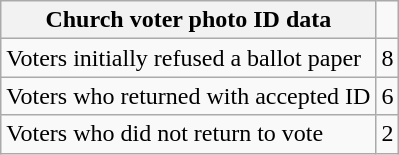<table class="wikitable">
<tr>
<th>Church voter photo ID data</th>
</tr>
<tr>
<td style="text-align:left">Voters initially refused a ballot paper</td>
<td style="text-align:center">8</td>
</tr>
<tr>
<td style="text-align:left">Voters who returned with accepted ID</td>
<td style="text-align:center">6</td>
</tr>
<tr>
<td style="text-align:left">Voters who did not return to vote</td>
<td style="text-align:center">2</td>
</tr>
</table>
